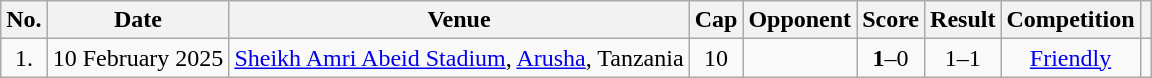<table class="wikitable sortable" style="text-align:center;">
<tr>
<th scope="col">No.</th>
<th scope="col">Date</th>
<th scope="col">Venue</th>
<th>Cap</th>
<th scope="col">Opponent</th>
<th scope="col">Score</th>
<th scope="col">Result</th>
<th scope="col">Competition</th>
<th class="unsortable" scope="col"></th>
</tr>
<tr>
<td>1.</td>
<td>10 February 2025</td>
<td><a href='#'>Sheikh Amri Abeid Stadium</a>, <a href='#'>Arusha</a>, Tanzania</td>
<td>10</td>
<td></td>
<td><strong>1</strong>–0</td>
<td>1–1</td>
<td><a href='#'>Friendly</a></td>
<td></td>
</tr>
</table>
